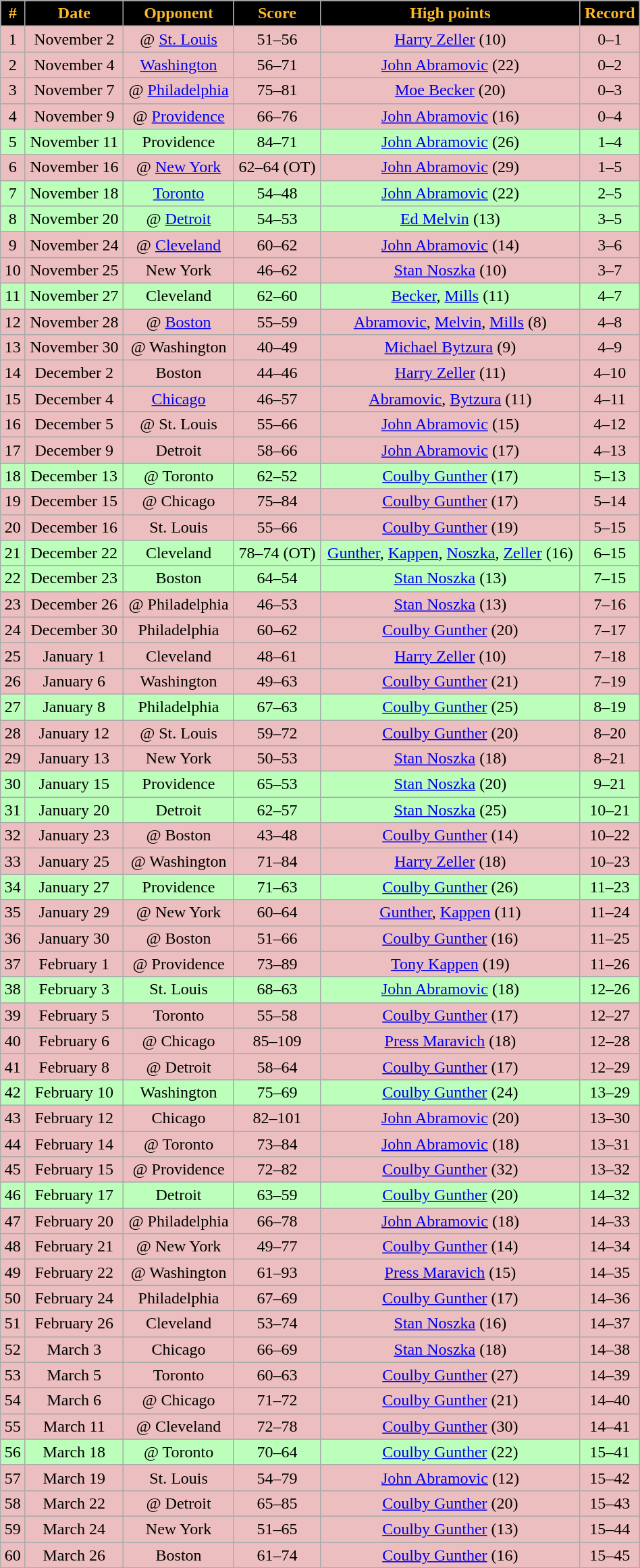<table class="wikitable" width="50%">
<tr align="center"  style="background:black;color:#FDB827;">
<td><strong>#</strong></td>
<td><strong>Date</strong></td>
<td><strong>Opponent</strong></td>
<td><strong>Score</strong></td>
<td><strong>High points</strong></td>
<td><strong>Record</strong></td>
</tr>
<tr align="center" bgcolor="edbebf">
<td>1</td>
<td>November 2</td>
<td>@ <a href='#'>St. Louis</a></td>
<td>51–56</td>
<td><a href='#'>Harry Zeller</a> (10)</td>
<td>0–1</td>
</tr>
<tr align="center" bgcolor="edbebf">
<td>2</td>
<td>November 4</td>
<td><a href='#'>Washington</a></td>
<td>56–71</td>
<td><a href='#'>John Abramovic</a> (22)</td>
<td>0–2</td>
</tr>
<tr align="center" bgcolor="edbebf">
<td>3</td>
<td>November 7</td>
<td>@ <a href='#'>Philadelphia</a></td>
<td>75–81</td>
<td><a href='#'>Moe Becker</a> (20)</td>
<td>0–3</td>
</tr>
<tr align="center" bgcolor="edbebf">
<td>4</td>
<td>November 9</td>
<td>@ <a href='#'>Providence</a></td>
<td>66–76</td>
<td><a href='#'>John Abramovic</a> (16)</td>
<td>0–4</td>
</tr>
<tr align="center" bgcolor="bbffbb">
<td>5</td>
<td>November 11</td>
<td>Providence</td>
<td>84–71</td>
<td><a href='#'>John Abramovic</a> (26)</td>
<td>1–4</td>
</tr>
<tr align="center" bgcolor="edbebf">
<td>6</td>
<td>November 16</td>
<td>@ <a href='#'>New York</a></td>
<td>62–64 (OT)</td>
<td><a href='#'>John Abramovic</a> (29)</td>
<td>1–5</td>
</tr>
<tr align="center" bgcolor="bbffbb">
<td>7</td>
<td>November 18</td>
<td><a href='#'>Toronto</a></td>
<td>54–48</td>
<td><a href='#'>John Abramovic</a> (22)</td>
<td>2–5</td>
</tr>
<tr align="center" bgcolor="bbffbb">
<td>8</td>
<td>November 20</td>
<td>@ <a href='#'>Detroit</a></td>
<td>54–53</td>
<td><a href='#'>Ed Melvin</a> (13)</td>
<td>3–5</td>
</tr>
<tr align="center" bgcolor="edbebf">
<td>9</td>
<td>November 24</td>
<td>@ <a href='#'>Cleveland</a></td>
<td>60–62</td>
<td><a href='#'>John Abramovic</a> (14)</td>
<td>3–6</td>
</tr>
<tr align="center" bgcolor="edbebf">
<td>10</td>
<td>November 25</td>
<td>New York</td>
<td>46–62</td>
<td><a href='#'>Stan Noszka</a> (10)</td>
<td>3–7</td>
</tr>
<tr align="center" bgcolor="bbffbb">
<td>11</td>
<td>November 27</td>
<td>Cleveland</td>
<td>62–60</td>
<td><a href='#'>Becker</a>, <a href='#'>Mills</a> (11)</td>
<td>4–7</td>
</tr>
<tr align="center" bgcolor="edbebf">
<td>12</td>
<td>November 28</td>
<td>@ <a href='#'>Boston</a></td>
<td>55–59</td>
<td><a href='#'>Abramovic</a>, <a href='#'>Melvin</a>, <a href='#'>Mills</a> (8)</td>
<td>4–8</td>
</tr>
<tr align="center" bgcolor="edbebf">
<td>13</td>
<td>November 30</td>
<td>@ Washington</td>
<td>40–49</td>
<td><a href='#'>Michael Bytzura</a> (9)</td>
<td>4–9</td>
</tr>
<tr align="center" bgcolor="edbebf">
<td>14</td>
<td>December 2</td>
<td>Boston</td>
<td>44–46</td>
<td><a href='#'>Harry Zeller</a> (11)</td>
<td>4–10</td>
</tr>
<tr align="center" bgcolor="edbebf">
<td>15</td>
<td>December 4</td>
<td><a href='#'>Chicago</a></td>
<td>46–57</td>
<td><a href='#'>Abramovic</a>, <a href='#'>Bytzura</a> (11)</td>
<td>4–11</td>
</tr>
<tr align="center" bgcolor="edbebf">
<td>16</td>
<td>December 5</td>
<td>@ St. Louis</td>
<td>55–66</td>
<td><a href='#'>John Abramovic</a> (15)</td>
<td>4–12</td>
</tr>
<tr align="center" bgcolor="edbebf">
<td>17</td>
<td>December 9</td>
<td>Detroit</td>
<td>58–66</td>
<td><a href='#'>John Abramovic</a> (17)</td>
<td>4–13</td>
</tr>
<tr align="center" bgcolor="bbffbb">
<td>18</td>
<td>December 13</td>
<td>@ Toronto</td>
<td>62–52</td>
<td><a href='#'>Coulby Gunther</a> (17)</td>
<td>5–13</td>
</tr>
<tr align="center" bgcolor="edbebf">
<td>19</td>
<td>December 15</td>
<td>@ Chicago</td>
<td>75–84</td>
<td><a href='#'>Coulby Gunther</a> (17)</td>
<td>5–14</td>
</tr>
<tr align="center" bgcolor="edbebf">
<td>20</td>
<td>December 16</td>
<td>St. Louis</td>
<td>55–66</td>
<td><a href='#'>Coulby Gunther</a> (19)</td>
<td>5–15</td>
</tr>
<tr align="center" bgcolor="bbffbb">
<td>21</td>
<td>December 22</td>
<td>Cleveland</td>
<td>78–74 (OT)</td>
<td><a href='#'>Gunther</a>, <a href='#'>Kappen</a>, <a href='#'>Noszka</a>, <a href='#'>Zeller</a> (16)</td>
<td>6–15</td>
</tr>
<tr align="center" bgcolor="bbffbb">
<td>22</td>
<td>December 23</td>
<td>Boston</td>
<td>64–54</td>
<td><a href='#'>Stan Noszka</a> (13)</td>
<td>7–15</td>
</tr>
<tr align="center" bgcolor="edbebf">
<td>23</td>
<td>December 26</td>
<td>@ Philadelphia</td>
<td>46–53</td>
<td><a href='#'>Stan Noszka</a> (13)</td>
<td>7–16</td>
</tr>
<tr align="center" bgcolor="edbebf">
<td>24</td>
<td>December 30</td>
<td>Philadelphia</td>
<td>60–62</td>
<td><a href='#'>Coulby Gunther</a> (20)</td>
<td>7–17</td>
</tr>
<tr align="center" bgcolor="edbebf">
<td>25</td>
<td>January 1</td>
<td>Cleveland</td>
<td>48–61</td>
<td><a href='#'>Harry Zeller</a> (10)</td>
<td>7–18</td>
</tr>
<tr align="center" bgcolor="edbebf">
<td>26</td>
<td>January 6</td>
<td>Washington</td>
<td>49–63</td>
<td><a href='#'>Coulby Gunther</a> (21)</td>
<td>7–19</td>
</tr>
<tr align="center" bgcolor="bbffbb">
<td>27</td>
<td>January 8</td>
<td>Philadelphia</td>
<td>67–63</td>
<td><a href='#'>Coulby Gunther</a> (25)</td>
<td>8–19</td>
</tr>
<tr align="center" bgcolor="edbebf">
<td>28</td>
<td>January 12</td>
<td>@ St. Louis</td>
<td>59–72</td>
<td><a href='#'>Coulby Gunther</a> (20)</td>
<td>8–20</td>
</tr>
<tr align="center" bgcolor="edbebf">
<td>29</td>
<td>January 13</td>
<td>New York</td>
<td>50–53</td>
<td><a href='#'>Stan Noszka</a> (18)</td>
<td>8–21</td>
</tr>
<tr align="center" bgcolor="bbffbb">
<td>30</td>
<td>January 15</td>
<td>Providence</td>
<td>65–53</td>
<td><a href='#'>Stan Noszka</a> (20)</td>
<td>9–21</td>
</tr>
<tr align="center" bgcolor="bbffbb">
<td>31</td>
<td>January 20</td>
<td>Detroit</td>
<td>62–57</td>
<td><a href='#'>Stan Noszka</a> (25)</td>
<td>10–21</td>
</tr>
<tr align="center" bgcolor="edbebf">
<td>32</td>
<td>January 23</td>
<td>@ Boston</td>
<td>43–48</td>
<td><a href='#'>Coulby Gunther</a> (14)</td>
<td>10–22</td>
</tr>
<tr align="center" bgcolor="edbebf">
<td>33</td>
<td>January 25</td>
<td>@ Washington</td>
<td>71–84</td>
<td><a href='#'>Harry Zeller</a> (18)</td>
<td>10–23</td>
</tr>
<tr align="center" bgcolor="bbffbb">
<td>34</td>
<td>January 27</td>
<td>Providence</td>
<td>71–63</td>
<td><a href='#'>Coulby Gunther</a> (26)</td>
<td>11–23</td>
</tr>
<tr align="center" bgcolor="edbebf">
<td>35</td>
<td>January 29</td>
<td>@ New York</td>
<td>60–64</td>
<td><a href='#'>Gunther</a>, <a href='#'>Kappen</a> (11)</td>
<td>11–24</td>
</tr>
<tr align="center" bgcolor="edbebf">
<td>36</td>
<td>January 30</td>
<td>@ Boston</td>
<td>51–66</td>
<td><a href='#'>Coulby Gunther</a> (16)</td>
<td>11–25</td>
</tr>
<tr align="center" bgcolor="edbebf">
<td>37</td>
<td>February 1</td>
<td>@ Providence</td>
<td>73–89</td>
<td><a href='#'>Tony Kappen</a> (19)</td>
<td>11–26</td>
</tr>
<tr align="center" bgcolor="bbffbb">
<td>38</td>
<td>February 3</td>
<td>St. Louis</td>
<td>68–63</td>
<td><a href='#'>John Abramovic</a> (18)</td>
<td>12–26</td>
</tr>
<tr align="center" bgcolor="edbebf">
<td>39</td>
<td>February 5</td>
<td>Toronto</td>
<td>55–58</td>
<td><a href='#'>Coulby Gunther</a> (17)</td>
<td>12–27</td>
</tr>
<tr align="center" bgcolor="edbebf">
<td>40</td>
<td>February 6</td>
<td>@ Chicago</td>
<td>85–109</td>
<td><a href='#'>Press Maravich</a> (18)</td>
<td>12–28</td>
</tr>
<tr align="center" bgcolor="edbebf">
<td>41</td>
<td>February 8</td>
<td>@ Detroit</td>
<td>58–64</td>
<td><a href='#'>Coulby Gunther</a> (17)</td>
<td>12–29</td>
</tr>
<tr align="center" bgcolor="bbffbb">
<td>42</td>
<td>February 10</td>
<td>Washington</td>
<td>75–69</td>
<td><a href='#'>Coulby Gunther</a> (24)</td>
<td>13–29</td>
</tr>
<tr align="center" bgcolor="edbebf">
<td>43</td>
<td>February 12</td>
<td>Chicago</td>
<td>82–101</td>
<td><a href='#'>John Abramovic</a> (20)</td>
<td>13–30</td>
</tr>
<tr align="center" bgcolor="edbebf">
<td>44</td>
<td>February 14</td>
<td>@ Toronto</td>
<td>73–84</td>
<td><a href='#'>John Abramovic</a> (18)</td>
<td>13–31</td>
</tr>
<tr align="center" bgcolor="edbebf">
<td>45</td>
<td>February 15</td>
<td>@ Providence</td>
<td>72–82</td>
<td><a href='#'>Coulby Gunther</a> (32)</td>
<td>13–32</td>
</tr>
<tr align="center" bgcolor="bbffbb">
<td>46</td>
<td>February 17</td>
<td>Detroit</td>
<td>63–59</td>
<td><a href='#'>Coulby Gunther</a> (20)</td>
<td>14–32</td>
</tr>
<tr align="center" bgcolor="edbebf">
<td>47</td>
<td>February 20</td>
<td>@ Philadelphia</td>
<td>66–78</td>
<td><a href='#'>John Abramovic</a> (18)</td>
<td>14–33</td>
</tr>
<tr align="center" bgcolor="edbebf">
<td>48</td>
<td>February 21</td>
<td>@ New York</td>
<td>49–77</td>
<td><a href='#'>Coulby Gunther</a> (14)</td>
<td>14–34</td>
</tr>
<tr align="center" bgcolor="edbebf">
<td>49</td>
<td>February 22</td>
<td>@ Washington</td>
<td>61–93</td>
<td><a href='#'>Press Maravich</a> (15)</td>
<td>14–35</td>
</tr>
<tr align="center" bgcolor="edbebf">
<td>50</td>
<td>February 24</td>
<td>Philadelphia</td>
<td>67–69</td>
<td><a href='#'>Coulby Gunther</a> (17)</td>
<td>14–36</td>
</tr>
<tr align="center" bgcolor="edbebf">
<td>51</td>
<td>February 26</td>
<td>Cleveland</td>
<td>53–74</td>
<td><a href='#'>Stan Noszka</a> (16)</td>
<td>14–37</td>
</tr>
<tr align="center" bgcolor="edbebf">
<td>52</td>
<td>March 3</td>
<td>Chicago</td>
<td>66–69</td>
<td><a href='#'>Stan Noszka</a> (18)</td>
<td>14–38</td>
</tr>
<tr align="center" bgcolor="edbebf">
<td>53</td>
<td>March 5</td>
<td>Toronto</td>
<td>60–63</td>
<td><a href='#'>Coulby Gunther</a> (27)</td>
<td>14–39</td>
</tr>
<tr align="center" bgcolor="edbebf">
<td>54</td>
<td>March 6</td>
<td>@ Chicago</td>
<td>71–72</td>
<td><a href='#'>Coulby Gunther</a> (21)</td>
<td>14–40</td>
</tr>
<tr align="center" bgcolor="edbebf">
<td>55</td>
<td>March 11</td>
<td>@ Cleveland</td>
<td>72–78</td>
<td><a href='#'>Coulby Gunther</a> (30)</td>
<td>14–41</td>
</tr>
<tr align="center" bgcolor="bbffbb">
<td>56</td>
<td>March 18</td>
<td>@ Toronto</td>
<td>70–64</td>
<td><a href='#'>Coulby Gunther</a> (22)</td>
<td>15–41</td>
</tr>
<tr align="center" bgcolor="edbebf">
<td>57</td>
<td>March 19</td>
<td>St. Louis</td>
<td>54–79</td>
<td><a href='#'>John Abramovic</a> (12)</td>
<td>15–42</td>
</tr>
<tr align="center" bgcolor="edbebf">
<td>58</td>
<td>March 22</td>
<td>@ Detroit</td>
<td>65–85</td>
<td><a href='#'>Coulby Gunther</a> (20)</td>
<td>15–43</td>
</tr>
<tr align="center" bgcolor="edbebf">
<td>59</td>
<td>March 24</td>
<td>New York</td>
<td>51–65</td>
<td><a href='#'>Coulby Gunther</a> (13)</td>
<td>15–44</td>
</tr>
<tr align="center" bgcolor="edbebf">
<td>60</td>
<td>March 26</td>
<td>Boston</td>
<td>61–74</td>
<td><a href='#'>Coulby Gunther</a> (16)</td>
<td>15–45</td>
</tr>
</table>
